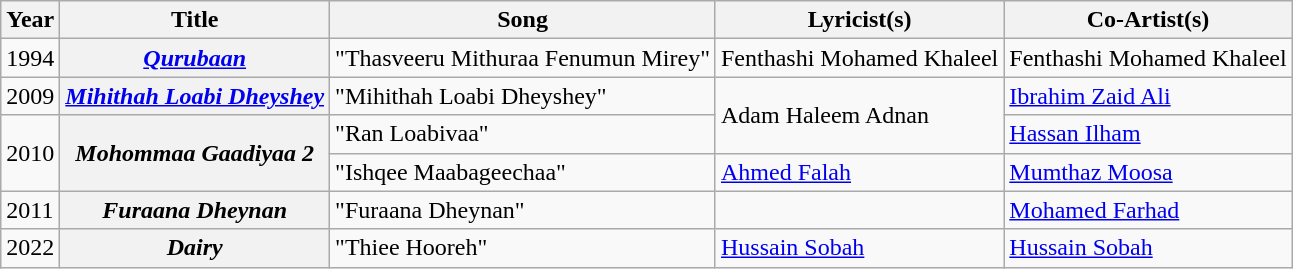<table class="wikitable">
<tr>
<th>Year</th>
<th>Title</th>
<th>Song</th>
<th>Lyricist(s)</th>
<th>Co-Artist(s)</th>
</tr>
<tr>
<td>1994</td>
<th scope="row"><em><a href='#'>Qurubaan</a></em></th>
<td>"Thasveeru Mithuraa Fenumun Mirey"</td>
<td>Fenthashi Mohamed Khaleel</td>
<td>Fenthashi Mohamed Khaleel</td>
</tr>
<tr>
<td>2009</td>
<th scope="row"><em><a href='#'>Mihithah Loabi Dheyshey</a></em></th>
<td>"Mihithah Loabi Dheyshey"</td>
<td rowspan="2">Adam Haleem Adnan</td>
<td><a href='#'>Ibrahim Zaid Ali</a></td>
</tr>
<tr>
<td rowspan="2">2010</td>
<th scope="row" rowspan="2"><em>Mohommaa Gaadiyaa 2</em></th>
<td>"Ran Loabivaa"</td>
<td><a href='#'>Hassan Ilham</a></td>
</tr>
<tr>
<td>"Ishqee Maabageechaa"</td>
<td><a href='#'>Ahmed Falah</a></td>
<td><a href='#'>Mumthaz Moosa</a></td>
</tr>
<tr>
<td>2011</td>
<th scope="row"><em>Furaana Dheynan</em></th>
<td>"Furaana Dheynan"</td>
<td></td>
<td><a href='#'>Mohamed Farhad</a></td>
</tr>
<tr>
<td>2022</td>
<th scope="row"><em>Dairy</em></th>
<td>"Thiee Hooreh"</td>
<td><a href='#'>Hussain Sobah</a></td>
<td><a href='#'>Hussain Sobah</a></td>
</tr>
</table>
